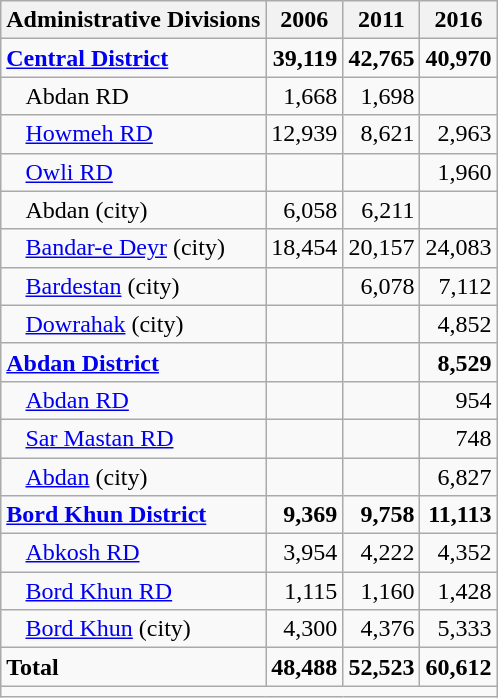<table class="wikitable">
<tr>
<th>Administrative Divisions</th>
<th>2006</th>
<th>2011</th>
<th>2016</th>
</tr>
<tr>
<td><strong><a href='#'>Central District</a></strong></td>
<td style="text-align: right;"><strong>39,119</strong></td>
<td style="text-align: right;"><strong>42,765</strong></td>
<td style="text-align: right;"><strong>40,970</strong></td>
</tr>
<tr>
<td style="padding-left: 1em;">Abdan RD</td>
<td style="text-align: right;">1,668</td>
<td style="text-align: right;">1,698</td>
<td style="text-align: right;"></td>
</tr>
<tr>
<td style="padding-left: 1em;"><a href='#'>Howmeh RD</a></td>
<td style="text-align: right;">12,939</td>
<td style="text-align: right;">8,621</td>
<td style="text-align: right;">2,963</td>
</tr>
<tr>
<td style="padding-left: 1em;"><a href='#'>Owli RD</a></td>
<td style="text-align: right;"></td>
<td style="text-align: right;"></td>
<td style="text-align: right;">1,960</td>
</tr>
<tr>
<td style="padding-left: 1em;">Abdan (city)</td>
<td style="text-align: right;">6,058</td>
<td style="text-align: right;">6,211</td>
<td style="text-align: right;"></td>
</tr>
<tr>
<td style="padding-left: 1em;"><a href='#'>Bandar-e Deyr</a> (city)</td>
<td style="text-align: right;">18,454</td>
<td style="text-align: right;">20,157</td>
<td style="text-align: right;">24,083</td>
</tr>
<tr>
<td style="padding-left: 1em;"><a href='#'>Bardestan</a> (city)</td>
<td style="text-align: right;"></td>
<td style="text-align: right;">6,078</td>
<td style="text-align: right;">7,112</td>
</tr>
<tr>
<td style="padding-left: 1em;"><a href='#'>Dowrahak</a> (city)</td>
<td style="text-align: right;"></td>
<td style="text-align: right;"></td>
<td style="text-align: right;">4,852</td>
</tr>
<tr>
<td><strong><a href='#'>Abdan District</a></strong></td>
<td style="text-align: right;"></td>
<td style="text-align: right;"></td>
<td style="text-align: right;"><strong>8,529</strong></td>
</tr>
<tr>
<td style="padding-left: 1em;"><a href='#'>Abdan RD</a></td>
<td style="text-align: right;"></td>
<td style="text-align: right;"></td>
<td style="text-align: right;">954</td>
</tr>
<tr>
<td style="padding-left: 1em;"><a href='#'>Sar Mastan RD</a></td>
<td style="text-align: right;"></td>
<td style="text-align: right;"></td>
<td style="text-align: right;">748</td>
</tr>
<tr>
<td style="padding-left: 1em;"><a href='#'>Abdan</a> (city)</td>
<td style="text-align: right;"></td>
<td style="text-align: right;"></td>
<td style="text-align: right;">6,827</td>
</tr>
<tr>
<td><strong><a href='#'>Bord Khun District</a></strong></td>
<td style="text-align: right;"><strong>9,369</strong></td>
<td style="text-align: right;"><strong>9,758</strong></td>
<td style="text-align: right;"><strong>11,113</strong></td>
</tr>
<tr>
<td style="padding-left: 1em;"><a href='#'>Abkosh RD</a></td>
<td style="text-align: right;">3,954</td>
<td style="text-align: right;">4,222</td>
<td style="text-align: right;">4,352</td>
</tr>
<tr>
<td style="padding-left: 1em;"><a href='#'>Bord Khun RD</a></td>
<td style="text-align: right;">1,115</td>
<td style="text-align: right;">1,160</td>
<td style="text-align: right;">1,428</td>
</tr>
<tr>
<td style="padding-left: 1em;"><a href='#'>Bord Khun</a> (city)</td>
<td style="text-align: right;">4,300</td>
<td style="text-align: right;">4,376</td>
<td style="text-align: right;">5,333</td>
</tr>
<tr>
<td><strong>Total</strong></td>
<td style="text-align: right;"><strong>48,488</strong></td>
<td style="text-align: right;"><strong>52,523</strong></td>
<td style="text-align: right;"><strong>60,612</strong></td>
</tr>
<tr>
<td colspan=4></td>
</tr>
</table>
